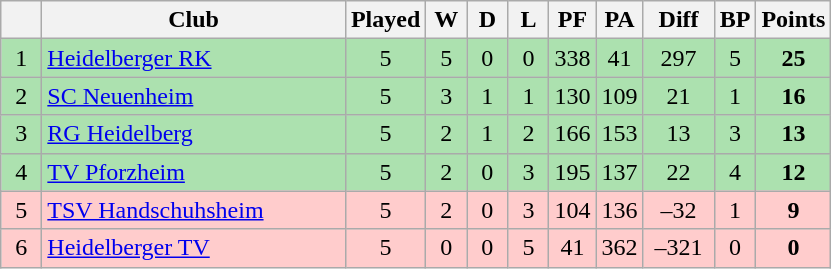<table class="wikitable" style="text-align: center;">
<tr>
<th bgcolor="#efefef" width="20"></th>
<th bgcolor="#efefef" width="195">Club</th>
<th bgcolor="#efefef" width="20">Played</th>
<th bgcolor="#efefef" width="20">W</th>
<th bgcolor="#efefef" width="20">D</th>
<th bgcolor="#efefef" width="20">L</th>
<th bgcolor="#efefef" width="20">PF</th>
<th bgcolor="#efefef" width="20">PA</th>
<th bgcolor="#efefef" width="40">Diff</th>
<th bgcolor="#efefef" width="20">BP</th>
<th bgcolor="#efefef" width="20">Points</th>
</tr>
<tr bgcolor=#ACE1AF align=center>
<td>1</td>
<td align=left><a href='#'>Heidelberger RK</a></td>
<td>5</td>
<td>5</td>
<td>0</td>
<td>0</td>
<td>338</td>
<td>41</td>
<td>297</td>
<td>5</td>
<td><strong>25</strong></td>
</tr>
<tr bgcolor=#ACE1AF align=center>
<td>2</td>
<td align=left><a href='#'>SC Neuenheim</a></td>
<td>5</td>
<td>3</td>
<td>1</td>
<td>1</td>
<td>130</td>
<td>109</td>
<td>21</td>
<td>1</td>
<td><strong>16</strong></td>
</tr>
<tr bgcolor=#ACE1AF align=center>
<td>3</td>
<td align=left><a href='#'>RG Heidelberg</a></td>
<td>5</td>
<td>2</td>
<td>1</td>
<td>2</td>
<td>166</td>
<td>153</td>
<td>13</td>
<td>3</td>
<td><strong>13</strong></td>
</tr>
<tr bgcolor=#ACE1AF align=center>
<td>4</td>
<td align=left><a href='#'>TV Pforzheim</a></td>
<td>5</td>
<td>2</td>
<td>0</td>
<td>3</td>
<td>195</td>
<td>137</td>
<td>22</td>
<td>4</td>
<td><strong>12</strong></td>
</tr>
<tr bgcolor=#ffcccc align=center>
<td>5</td>
<td align=left><a href='#'>TSV Handschuhsheim</a></td>
<td>5</td>
<td>2</td>
<td>0</td>
<td>3</td>
<td>104</td>
<td>136</td>
<td>–32</td>
<td>1</td>
<td><strong>9</strong></td>
</tr>
<tr bgcolor=#ffcccc align=center>
<td>6</td>
<td align=left><a href='#'>Heidelberger TV</a></td>
<td>5</td>
<td>0</td>
<td>0</td>
<td>5</td>
<td>41</td>
<td>362</td>
<td>–321</td>
<td>0</td>
<td><strong>0</strong></td>
</tr>
</table>
